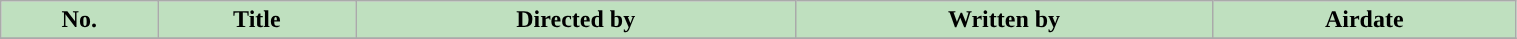<table class="wikitable plainrowheaders" style="width:80%;">
<tr>
<th style="background:#bfe0bf;">No.</th>
<th style="background:#bfe0bf;">Title</th>
<th style="background:#bfe0bf;">Directed by</th>
<th style="background:#bfe0bf;">Written by</th>
<th style="background:#bfe0bf;">Airdate</th>
</tr>
<tr>
</tr>
</table>
